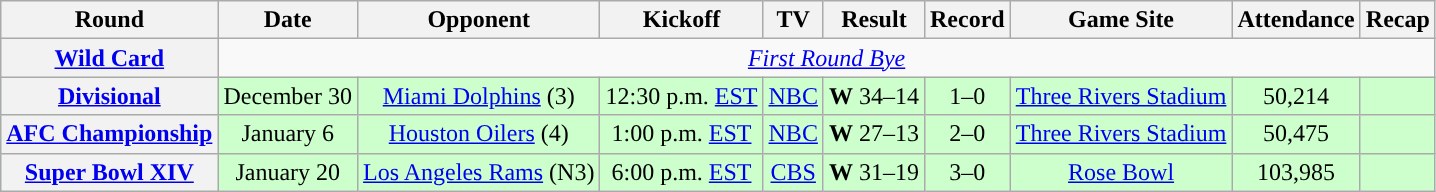<table class="wikitable" style="text-align:center">
<tr>
<th>Round</th>
<th>Date</th>
<th>Opponent</th>
<th>Kickoff</th>
<th>TV</th>
<th>Result</th>
<th>Record</th>
<th>Game Site</th>
<th>Attendance</th>
<th>Recap</th>
</tr>
<tr>
<th><a href='#'>Wild Card</a></th>
<td colspan=10><em><a href='#'>First Round Bye</a></em></td>
</tr>
<tr style="background:#cfc">
<th><a href='#'>Divisional</a></th>
<td>December 30</td>
<td><a href='#'>Miami Dolphins</a> (3)</td>
<td>12:30 p.m. <a href='#'>EST</a></td>
<td><a href='#'>NBC</a></td>
<td><strong>W</strong> 34–14</td>
<td>1–0</td>
<td><a href='#'>Three Rivers Stadium</a></td>
<td>50,214</td>
<td></td>
</tr>
<tr style="background:#cfc">
<th><a href='#'>AFC Championship</a></th>
<td>January 6</td>
<td><a href='#'>Houston Oilers</a> (4)</td>
<td>1:00 p.m. <a href='#'>EST</a></td>
<td><a href='#'>NBC</a></td>
<td><strong>W</strong> 27–13</td>
<td>2–0</td>
<td><a href='#'>Three Rivers Stadium</a></td>
<td>50,475</td>
<td></td>
</tr>
<tr style="background:#cfc">
<th><a href='#'>Super Bowl XIV</a></th>
<td>January 20</td>
<td><a href='#'>Los Angeles Rams</a> (N3)</td>
<td>6:00 p.m. <a href='#'>EST</a></td>
<td><a href='#'>CBS</a></td>
<td><strong>W</strong> 31–19</td>
<td>3–0</td>
<td><a href='#'>Rose Bowl</a></td>
<td>103,985</td>
<td></td>
</tr>
</table>
